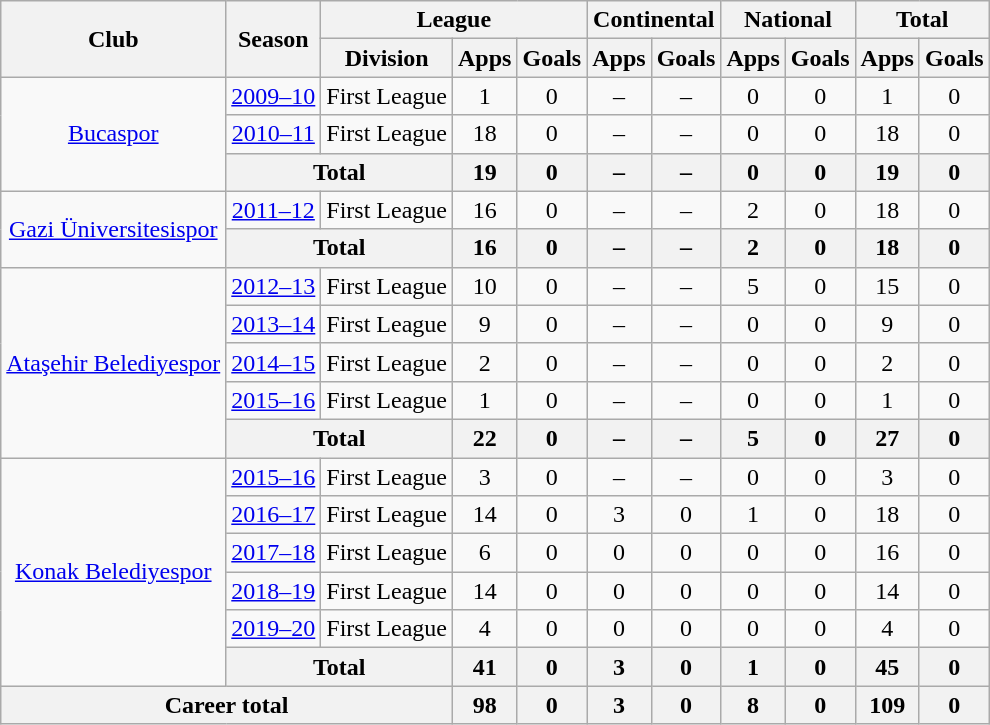<table class="wikitable" style="text-align: center;">
<tr>
<th rowspan=2>Club</th>
<th rowspan=2>Season</th>
<th colspan=3>League</th>
<th colspan=2>Continental</th>
<th colspan=2>National</th>
<th colspan=2>Total</th>
</tr>
<tr>
<th>Division</th>
<th>Apps</th>
<th>Goals</th>
<th>Apps</th>
<th>Goals</th>
<th>Apps</th>
<th>Goals</th>
<th>Apps</th>
<th>Goals</th>
</tr>
<tr>
<td rowspan=3><a href='#'>Bucaspor</a></td>
<td><a href='#'>2009–10</a></td>
<td>First League</td>
<td>1</td>
<td>0</td>
<td>–</td>
<td>–</td>
<td>0</td>
<td>0</td>
<td>1</td>
<td>0</td>
</tr>
<tr>
<td><a href='#'>2010–11</a></td>
<td>First League</td>
<td>18</td>
<td>0</td>
<td>–</td>
<td>–</td>
<td>0</td>
<td>0</td>
<td>18</td>
<td>0</td>
</tr>
<tr>
<th colspan=2>Total</th>
<th>19</th>
<th>0</th>
<th>–</th>
<th>–</th>
<th>0</th>
<th>0</th>
<th>19</th>
<th>0</th>
</tr>
<tr>
<td rowspan=2><a href='#'>Gazi Üniversitesispor</a></td>
<td><a href='#'>2011–12</a></td>
<td>First League</td>
<td>16</td>
<td>0</td>
<td>–</td>
<td>–</td>
<td>2</td>
<td>0</td>
<td>18</td>
<td>0</td>
</tr>
<tr>
<th colspan=2>Total</th>
<th>16</th>
<th>0</th>
<th>–</th>
<th>–</th>
<th>2</th>
<th>0</th>
<th>18</th>
<th>0</th>
</tr>
<tr>
<td rowspan=5><a href='#'>Ataşehir Belediyespor</a></td>
<td><a href='#'>2012–13</a></td>
<td>First League</td>
<td>10</td>
<td>0</td>
<td>–</td>
<td>–</td>
<td>5</td>
<td>0</td>
<td>15</td>
<td>0</td>
</tr>
<tr>
<td><a href='#'>2013–14</a></td>
<td>First League</td>
<td>9</td>
<td>0</td>
<td>–</td>
<td>–</td>
<td>0</td>
<td>0</td>
<td>9</td>
<td>0</td>
</tr>
<tr>
<td><a href='#'>2014–15</a></td>
<td>First League</td>
<td>2</td>
<td>0</td>
<td>–</td>
<td>–</td>
<td>0</td>
<td>0</td>
<td>2</td>
<td>0</td>
</tr>
<tr>
<td><a href='#'>2015–16</a></td>
<td>First League</td>
<td>1</td>
<td>0</td>
<td>–</td>
<td>–</td>
<td>0</td>
<td>0</td>
<td>1</td>
<td>0</td>
</tr>
<tr>
<th colspan=2>Total</th>
<th>22</th>
<th>0</th>
<th>–</th>
<th>–</th>
<th>5</th>
<th>0</th>
<th>27</th>
<th>0</th>
</tr>
<tr>
<td rowspan=6><a href='#'>Konak Belediyespor</a></td>
<td><a href='#'>2015–16</a></td>
<td>First League</td>
<td>3</td>
<td>0</td>
<td>–</td>
<td>–</td>
<td>0</td>
<td>0</td>
<td>3</td>
<td>0</td>
</tr>
<tr>
<td><a href='#'>2016–17</a></td>
<td>First League</td>
<td>14</td>
<td>0</td>
<td>3</td>
<td>0</td>
<td>1</td>
<td>0</td>
<td>18</td>
<td>0</td>
</tr>
<tr>
<td><a href='#'>2017–18</a></td>
<td>First League</td>
<td>6</td>
<td>0</td>
<td>0</td>
<td>0</td>
<td>0</td>
<td>0</td>
<td>16</td>
<td>0</td>
</tr>
<tr>
<td><a href='#'>2018–19</a></td>
<td>First League</td>
<td>14</td>
<td>0</td>
<td>0</td>
<td>0</td>
<td>0</td>
<td>0</td>
<td>14</td>
<td>0</td>
</tr>
<tr>
<td><a href='#'>2019–20</a></td>
<td>First League</td>
<td>4</td>
<td>0</td>
<td>0</td>
<td>0</td>
<td>0</td>
<td>0</td>
<td>4</td>
<td>0</td>
</tr>
<tr>
<th colspan=2>Total</th>
<th>41</th>
<th>0</th>
<th>3</th>
<th>0</th>
<th>1</th>
<th>0</th>
<th>45</th>
<th>0</th>
</tr>
<tr>
<th colspan=3>Career total</th>
<th>98</th>
<th>0</th>
<th>3</th>
<th>0</th>
<th>8</th>
<th>0</th>
<th>109</th>
<th>0</th>
</tr>
</table>
